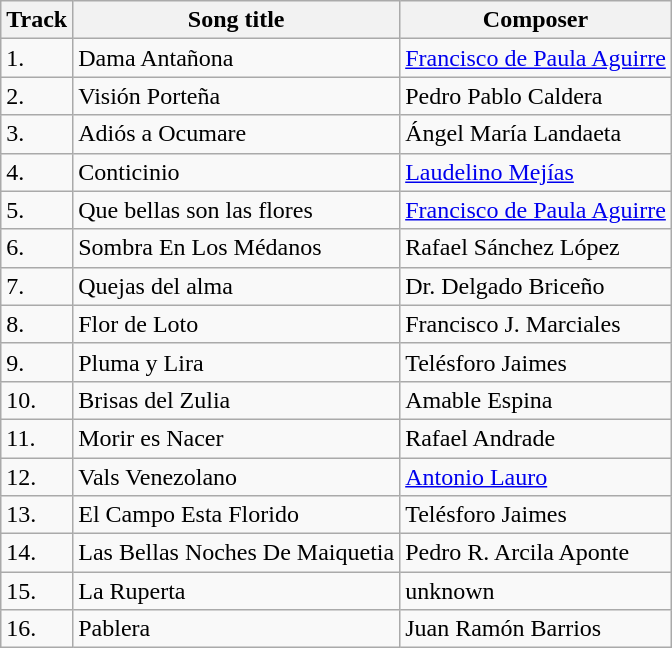<table class="wikitable">
<tr>
<th>Track</th>
<th>Song title</th>
<th>Composer</th>
</tr>
<tr>
<td>1.</td>
<td>Dama Antañona</td>
<td><a href='#'>Francisco de Paula Aguirre</a></td>
</tr>
<tr>
<td>2.</td>
<td>Visión Porteña</td>
<td>Pedro Pablo Caldera</td>
</tr>
<tr>
<td>3.</td>
<td>Adiós a Ocumare</td>
<td>Ángel María Landaeta</td>
</tr>
<tr>
<td>4.</td>
<td>Conticinio</td>
<td><a href='#'>Laudelino Mejías</a></td>
</tr>
<tr>
<td>5.</td>
<td>Que bellas son las flores</td>
<td><a href='#'>Francisco de Paula Aguirre</a></td>
</tr>
<tr>
<td>6.</td>
<td>Sombra En Los Médanos</td>
<td>Rafael Sánchez López</td>
</tr>
<tr>
<td>7.</td>
<td>Quejas del alma</td>
<td>Dr. Delgado Briceño</td>
</tr>
<tr>
<td>8.</td>
<td>Flor de Loto</td>
<td>Francisco J. Marciales</td>
</tr>
<tr>
<td>9.</td>
<td>Pluma y Lira</td>
<td>Telésforo Jaimes</td>
</tr>
<tr>
<td>10.</td>
<td>Brisas del Zulia</td>
<td>Amable Espina</td>
</tr>
<tr>
<td>11.</td>
<td>Morir es Nacer</td>
<td>Rafael Andrade</td>
</tr>
<tr>
<td>12.</td>
<td>Vals Venezolano</td>
<td><a href='#'>Antonio Lauro</a></td>
</tr>
<tr>
<td>13.</td>
<td>El Campo Esta Florido</td>
<td>Telésforo Jaimes</td>
</tr>
<tr>
<td>14.</td>
<td>Las Bellas Noches De Maiquetia</td>
<td>Pedro R. Arcila Aponte</td>
</tr>
<tr>
<td>15.</td>
<td>La Ruperta</td>
<td>unknown</td>
</tr>
<tr>
<td>16.</td>
<td>Pablera</td>
<td>Juan Ramón Barrios</td>
</tr>
</table>
